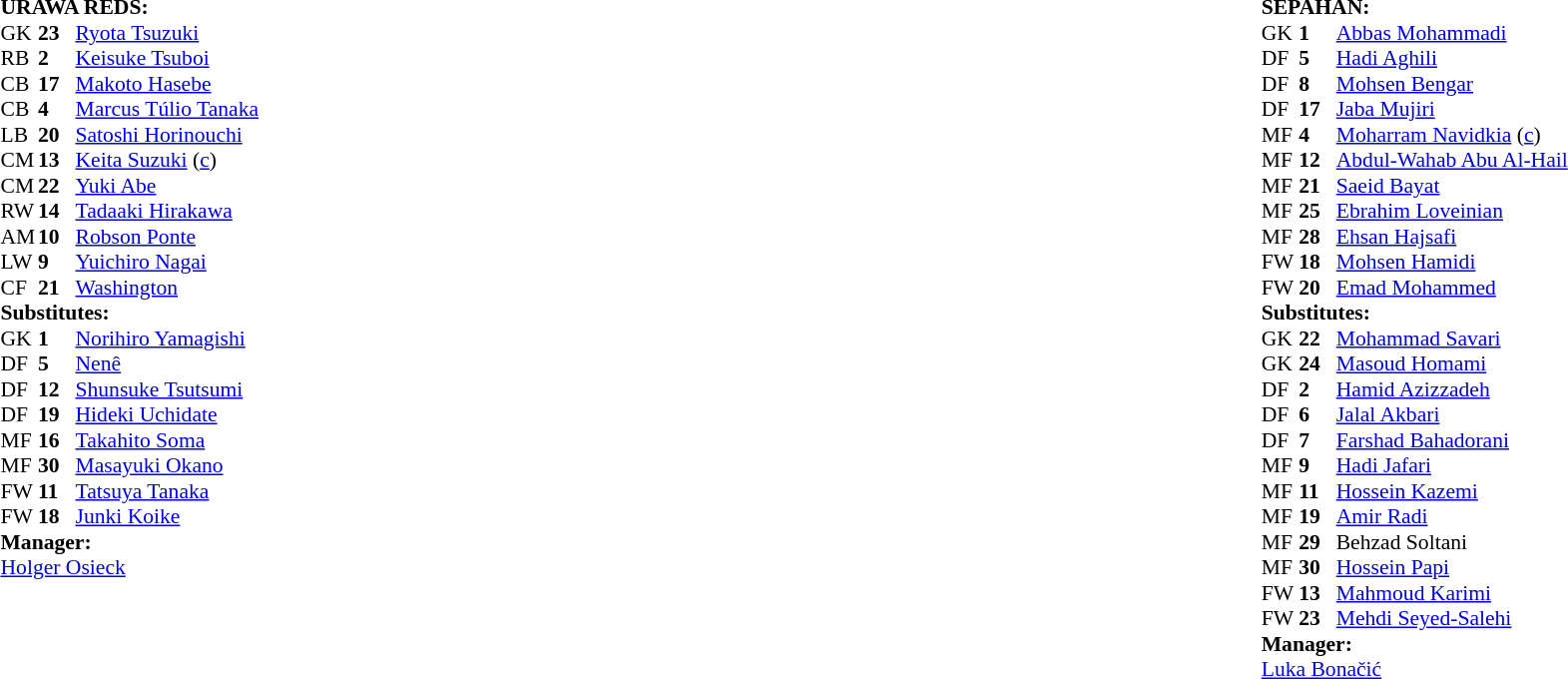<table width="100%">
<tr>
<td valign="top" width="50%"><br><table style="font-size: 90%" cellspacing="0" cellpadding="0">
<tr>
<td colspan="4"><strong>URAWA REDS:</strong></td>
</tr>
<tr>
<th width=25></th>
<th width=25></th>
</tr>
<tr>
<td>GK</td>
<td><strong>23</strong></td>
<td> <a href='#'>Ryota Tsuzuki</a></td>
</tr>
<tr>
<td>RB</td>
<td><strong>2</strong></td>
<td> <a href='#'>Keisuke Tsuboi</a></td>
</tr>
<tr>
<td>CB</td>
<td><strong>17</strong></td>
<td> <a href='#'>Makoto Hasebe</a></td>
<td></td>
</tr>
<tr>
<td>CB</td>
<td><strong>4</strong></td>
<td> <a href='#'>Marcus Túlio Tanaka</a></td>
</tr>
<tr>
<td>LB</td>
<td><strong>20</strong></td>
<td> <a href='#'>Satoshi Horinouchi</a></td>
</tr>
<tr>
<td>CM</td>
<td><strong>13</strong></td>
<td> <a href='#'>Keita Suzuki</a> (<a href='#'>c</a>)</td>
</tr>
<tr>
<td>CM</td>
<td><strong>22</strong></td>
<td> <a href='#'>Yuki Abe</a></td>
</tr>
<tr>
<td>RW</td>
<td><strong>14</strong></td>
<td> <a href='#'>Tadaaki Hirakawa</a></td>
</tr>
<tr>
<td>AM</td>
<td><strong>10</strong></td>
<td> <a href='#'>Robson Ponte</a></td>
<td></td>
<td></td>
</tr>
<tr>
<td>LW</td>
<td><strong>9</strong></td>
<td> <a href='#'>Yuichiro Nagai</a></td>
<td></td>
<td></td>
</tr>
<tr>
<td>CF</td>
<td><strong>21</strong></td>
<td> <a href='#'>Washington</a></td>
<td></td>
<td></td>
</tr>
<tr>
<td colspan=3><strong>Substitutes:</strong></td>
</tr>
<tr>
<td>GK</td>
<td><strong>1</strong></td>
<td> <a href='#'>Norihiro Yamagishi</a></td>
</tr>
<tr>
<td>DF</td>
<td><strong>5</strong></td>
<td> <a href='#'>Nenê</a></td>
</tr>
<tr>
<td>DF</td>
<td><strong>12</strong></td>
<td> <a href='#'>Shunsuke Tsutsumi</a></td>
</tr>
<tr>
<td>DF</td>
<td><strong>19</strong></td>
<td> <a href='#'>Hideki Uchidate</a></td>
<td></td>
<td></td>
</tr>
<tr>
<td>MF</td>
<td><strong>16</strong></td>
<td> <a href='#'>Takahito Soma</a></td>
</tr>
<tr>
<td>MF</td>
<td><strong>30</strong></td>
<td> <a href='#'>Masayuki Okano</a></td>
<td></td>
<td></td>
</tr>
<tr>
<td>FW</td>
<td><strong>11</strong></td>
<td> <a href='#'>Tatsuya Tanaka</a></td>
<td></td>
<td></td>
</tr>
<tr>
<td>FW</td>
<td><strong>18</strong></td>
<td> <a href='#'>Junki Koike</a></td>
</tr>
<tr>
<td colspan=3><strong>Manager:</strong></td>
</tr>
<tr>
<td colspan=4> <a href='#'>Holger Osieck</a></td>
</tr>
</table>
</td>
<td><br><table style="font-size: 90%" cellspacing="0" cellpadding="0" align="center">
<tr>
<td colspan="4"><strong>SEPAHAN:</strong></td>
</tr>
<tr>
<th width=25></th>
<th width=25></th>
</tr>
<tr>
<td>GK</td>
<td><strong>1</strong></td>
<td> <a href='#'>Abbas Mohammadi</a></td>
</tr>
<tr>
<td>DF</td>
<td><strong>5</strong></td>
<td> <a href='#'>Hadi Aghili</a></td>
</tr>
<tr>
<td>DF</td>
<td><strong>8</strong></td>
<td> <a href='#'>Mohsen Bengar</a></td>
</tr>
<tr>
<td>DF</td>
<td><strong>17</strong></td>
<td> <a href='#'>Jaba Mujiri</a></td>
</tr>
<tr>
<td>MF</td>
<td><strong>4</strong></td>
<td> <a href='#'>Moharram Navidkia</a> (<a href='#'>c</a>)</td>
</tr>
<tr>
<td>MF</td>
<td><strong>12</strong></td>
<td> <a href='#'>Abdul-Wahab Abu Al-Hail</a></td>
</tr>
<tr>
<td>MF</td>
<td><strong>21</strong></td>
<td> <a href='#'>Saeid Bayat</a></td>
<td></td>
<td></td>
</tr>
<tr>
<td>MF</td>
<td><strong>25</strong></td>
<td> <a href='#'>Ebrahim Loveinian</a></td>
</tr>
<tr>
<td>MF</td>
<td><strong>28</strong></td>
<td> <a href='#'>Ehsan Hajsafi</a></td>
</tr>
<tr>
<td>FW</td>
<td><strong>18</strong></td>
<td> <a href='#'>Mohsen Hamidi</a></td>
<td></td>
<td></td>
</tr>
<tr>
<td>FW</td>
<td><strong>20</strong></td>
<td> <a href='#'>Emad Mohammed</a></td>
<td></td>
<td></td>
</tr>
<tr>
<td colspan=3><strong>Substitutes:</strong></td>
</tr>
<tr>
<td>GK</td>
<td><strong>22</strong></td>
<td> <a href='#'>Mohammad Savari</a></td>
</tr>
<tr>
<td>GK</td>
<td><strong>24</strong></td>
<td> <a href='#'>Masoud Homami</a></td>
</tr>
<tr>
<td>DF</td>
<td><strong>2</strong></td>
<td> <a href='#'>Hamid Azizzadeh</a></td>
</tr>
<tr>
<td>DF</td>
<td><strong>6</strong></td>
<td> <a href='#'>Jalal Akbari</a></td>
</tr>
<tr>
<td>DF</td>
<td><strong>7</strong></td>
<td> <a href='#'>Farshad Bahadorani</a></td>
</tr>
<tr>
<td>MF</td>
<td><strong>9</strong></td>
<td> <a href='#'>Hadi Jafari</a></td>
</tr>
<tr>
<td>MF</td>
<td><strong>11</strong></td>
<td> <a href='#'>Hossein Kazemi</a></td>
<td></td>
<td></td>
</tr>
<tr>
<td>MF</td>
<td><strong>19</strong></td>
<td> <a href='#'>Amir Radi</a></td>
</tr>
<tr>
<td>MF</td>
<td><strong>29</strong></td>
<td> Behzad Soltani</td>
</tr>
<tr>
<td>MF</td>
<td><strong>30</strong></td>
<td> <a href='#'>Hossein Papi</a></td>
<td></td>
<td></td>
</tr>
<tr>
<td>FW</td>
<td><strong>13</strong></td>
<td> <a href='#'>Mahmoud Karimi</a></td>
<td></td>
<td></td>
</tr>
<tr>
<td>FW</td>
<td><strong>23</strong></td>
<td> <a href='#'>Mehdi Seyed-Salehi</a></td>
</tr>
<tr>
<td colspan=3><strong>Manager:</strong></td>
</tr>
<tr>
<td colspan=4> <a href='#'>Luka Bonačić</a></td>
</tr>
</table>
</td>
</tr>
</table>
